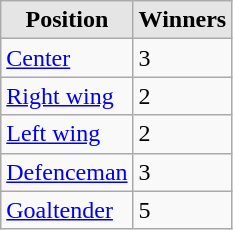<table class="wikitable">
<tr>
<th style="background:#e5e5e5;">Position</th>
<th style="background:#e5e5e5;">Winners</th>
</tr>
<tr>
<td><a href='#'>Center</a></td>
<td>3</td>
</tr>
<tr>
<td><a href='#'>Right wing</a></td>
<td>2</td>
</tr>
<tr>
<td><a href='#'>Left wing</a></td>
<td>2</td>
</tr>
<tr>
<td><a href='#'>Defenceman</a></td>
<td>3</td>
</tr>
<tr>
<td><a href='#'>Goaltender</a></td>
<td>5</td>
</tr>
</table>
